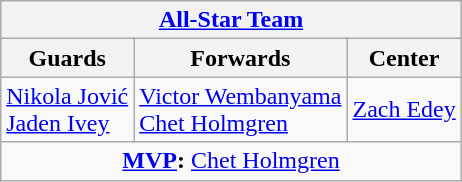<table class=wikitable style="margin:auto">
<tr>
<th colspan=3 align=center><a href='#'>All-Star Team</a></th>
</tr>
<tr>
<th>Guards</th>
<th>Forwards</th>
<th>Center</th>
</tr>
<tr>
<td> <a href='#'>Nikola Jović</a><br> <a href='#'>Jaden Ivey</a></td>
<td> <a href='#'>Victor Wembanyama</a><br> <a href='#'>Chet Holmgren</a></td>
<td> <a href='#'>Zach Edey</a></td>
</tr>
<tr>
<td colspan=3 align=center><strong><a href='#'>MVP</a>:</strong>  <a href='#'>Chet Holmgren</a></td>
</tr>
</table>
